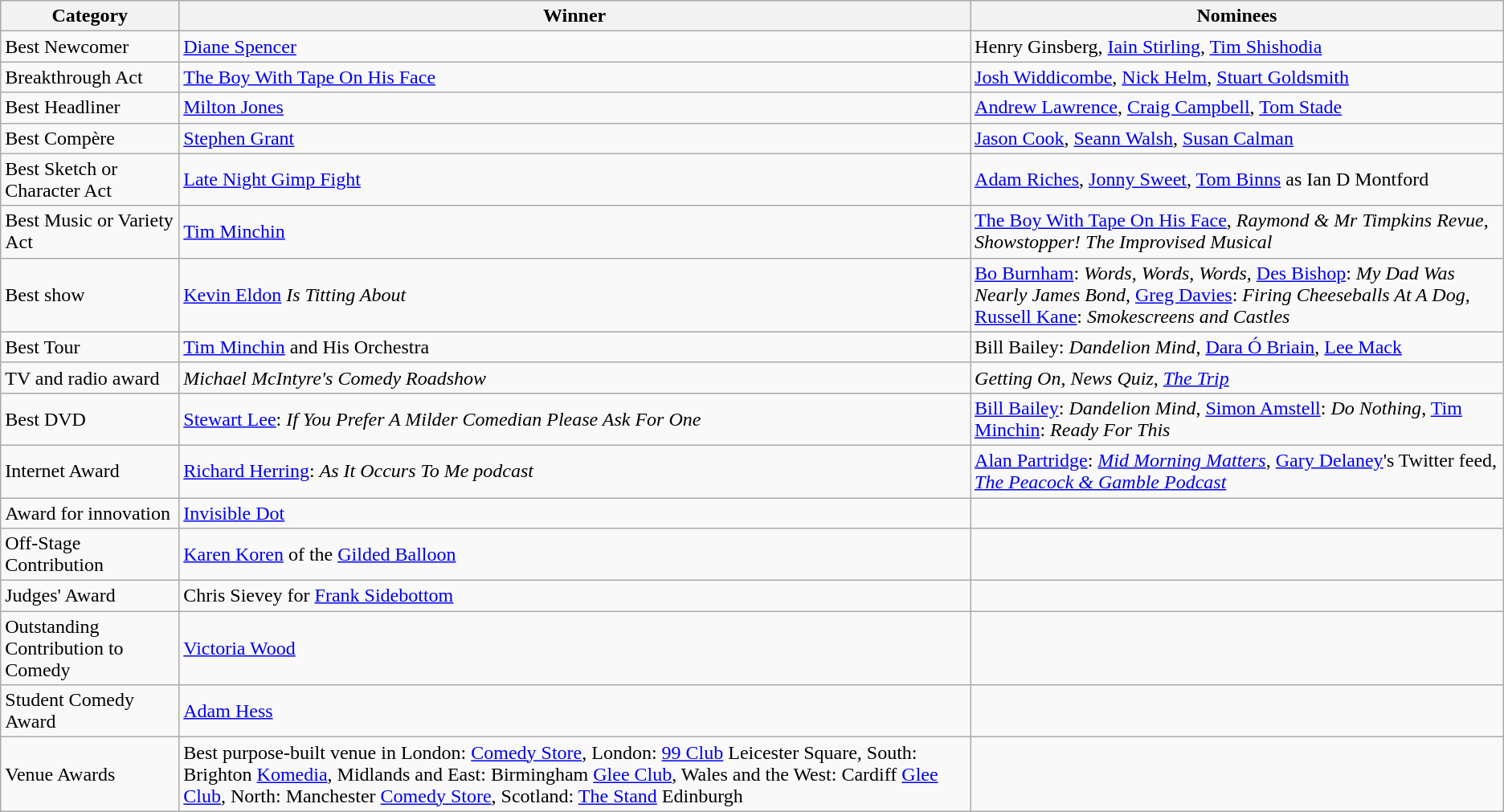<table class="wikitable">
<tr>
<th>Category</th>
<th>Winner</th>
<th>Nominees</th>
</tr>
<tr>
<td>Best Newcomer</td>
<td><a href='#'>Diane Spencer</a></td>
<td>Henry Ginsberg, <a href='#'>Iain Stirling</a>, <a href='#'>Tim Shishodia</a></td>
</tr>
<tr>
<td>Breakthrough Act</td>
<td><a href='#'>The Boy With Tape On His Face</a></td>
<td><a href='#'>Josh Widdicombe</a>, <a href='#'>Nick Helm</a>, <a href='#'>Stuart Goldsmith</a></td>
</tr>
<tr>
<td>Best Headliner</td>
<td><a href='#'>Milton Jones</a></td>
<td><a href='#'>Andrew Lawrence</a>, <a href='#'>Craig Campbell</a>, <a href='#'>Tom Stade</a></td>
</tr>
<tr>
<td>Best Compère</td>
<td><a href='#'>Stephen Grant</a></td>
<td><a href='#'>Jason Cook</a>, <a href='#'>Seann Walsh</a>, <a href='#'>Susan Calman</a></td>
</tr>
<tr>
<td>Best Sketch or Character Act</td>
<td><a href='#'>Late Night Gimp Fight</a></td>
<td><a href='#'>Adam Riches</a>, <a href='#'>Jonny Sweet</a>, <a href='#'>Tom Binns</a> as Ian D Montford</td>
</tr>
<tr>
<td>Best Music or Variety Act</td>
<td><a href='#'>Tim Minchin</a></td>
<td><a href='#'>The Boy With Tape On His Face</a>, <em>Raymond & Mr Timpkins Revue</em>, <em>Showstopper! The Improvised Musical</em></td>
</tr>
<tr>
<td>Best show</td>
<td><a href='#'>Kevin Eldon</a> <em>Is Titting About</em></td>
<td><a href='#'>Bo Burnham</a>: <em>Words, Words, Words</em>, <a href='#'>Des Bishop</a>: <em>My Dad Was Nearly James Bond</em>, <a href='#'>Greg Davies</a>: <em>Firing Cheeseballs At A Dog</em>, <a href='#'>Russell Kane</a>: <em>Smokescreens and Castles</em></td>
</tr>
<tr>
<td>Best Tour</td>
<td><a href='#'>Tim Minchin</a> and His Orchestra</td>
<td>Bill Bailey: <em>Dandelion Mind</em>, <a href='#'>Dara Ó Briain</a>, <a href='#'>Lee Mack</a></td>
</tr>
<tr>
<td>TV and radio award</td>
<td><em>Michael McIntyre's Comedy Roadshow</em></td>
<td><em>Getting On</em>, <em>News Quiz</em>, <em><a href='#'>The Trip</a></em></td>
</tr>
<tr>
<td>Best DVD</td>
<td><a href='#'>Stewart Lee</a>: <em>If You Prefer A Milder Comedian Please Ask For One</em></td>
<td><a href='#'>Bill Bailey</a>: <em>Dandelion Mind</em>, <a href='#'>Simon Amstell</a>: <em>Do Nothing</em>, <a href='#'>Tim Minchin</a>: <em>Ready For This</em></td>
</tr>
<tr>
<td>Internet Award</td>
<td><a href='#'>Richard Herring</a>: <em>As It Occurs To Me podcast</em></td>
<td><a href='#'>Alan Partridge</a>: <em><a href='#'>Mid Morning Matters</a></em>, <a href='#'>Gary Delaney</a>'s Twitter feed, <em><a href='#'>The Peacock & Gamble Podcast</a></em></td>
</tr>
<tr>
<td>Award for innovation</td>
<td><a href='#'>Invisible Dot</a></td>
<td></td>
</tr>
<tr>
<td>Off-Stage Contribution</td>
<td><a href='#'>Karen Koren</a> of the <a href='#'>Gilded Balloon</a></td>
<td></td>
</tr>
<tr>
<td>Judges' Award</td>
<td>Chris Sievey for <a href='#'>Frank Sidebottom</a></td>
<td></td>
</tr>
<tr>
<td>Outstanding Contribution to Comedy</td>
<td><a href='#'>Victoria Wood</a></td>
<td></td>
</tr>
<tr>
<td>Student Comedy Award</td>
<td><a href='#'>Adam Hess</a></td>
<td></td>
</tr>
<tr>
<td>Venue Awards</td>
<td>Best purpose-built venue in London: <a href='#'>Comedy Store</a>, London: <a href='#'>99 Club</a> Leicester Square, South: Brighton <a href='#'>Komedia</a>, Midlands and East: Birmingham <a href='#'>Glee Club</a>, Wales and the West: Cardiff <a href='#'>Glee Club</a>, North: Manchester <a href='#'>Comedy Store</a>, Scotland: <a href='#'>The Stand</a> Edinburgh</td>
<td></td>
</tr>
</table>
